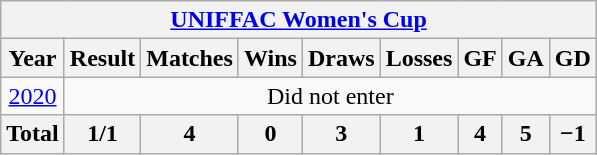<table class="wikitable" style="text-align: center;">
<tr>
<th colspan=9><strong><a href='#'>UNIFFAC Women's Cup</a> </strong></th>
</tr>
<tr>
<th>Year</th>
<th>Result</th>
<th>Matches</th>
<th>Wins</th>
<th>Draws</th>
<th>Losses</th>
<th>GF</th>
<th>GA</th>
<th>GD</th>
</tr>
<tr>
<td><a href='#'>2020</a></td>
<td colspan=8>Did not enter</td>
</tr>
<tr>
<th>Total</th>
<th>1/1</th>
<th>4</th>
<th>0</th>
<th>3</th>
<th>1</th>
<th>4</th>
<th>5</th>
<th>−1</th>
</tr>
</table>
